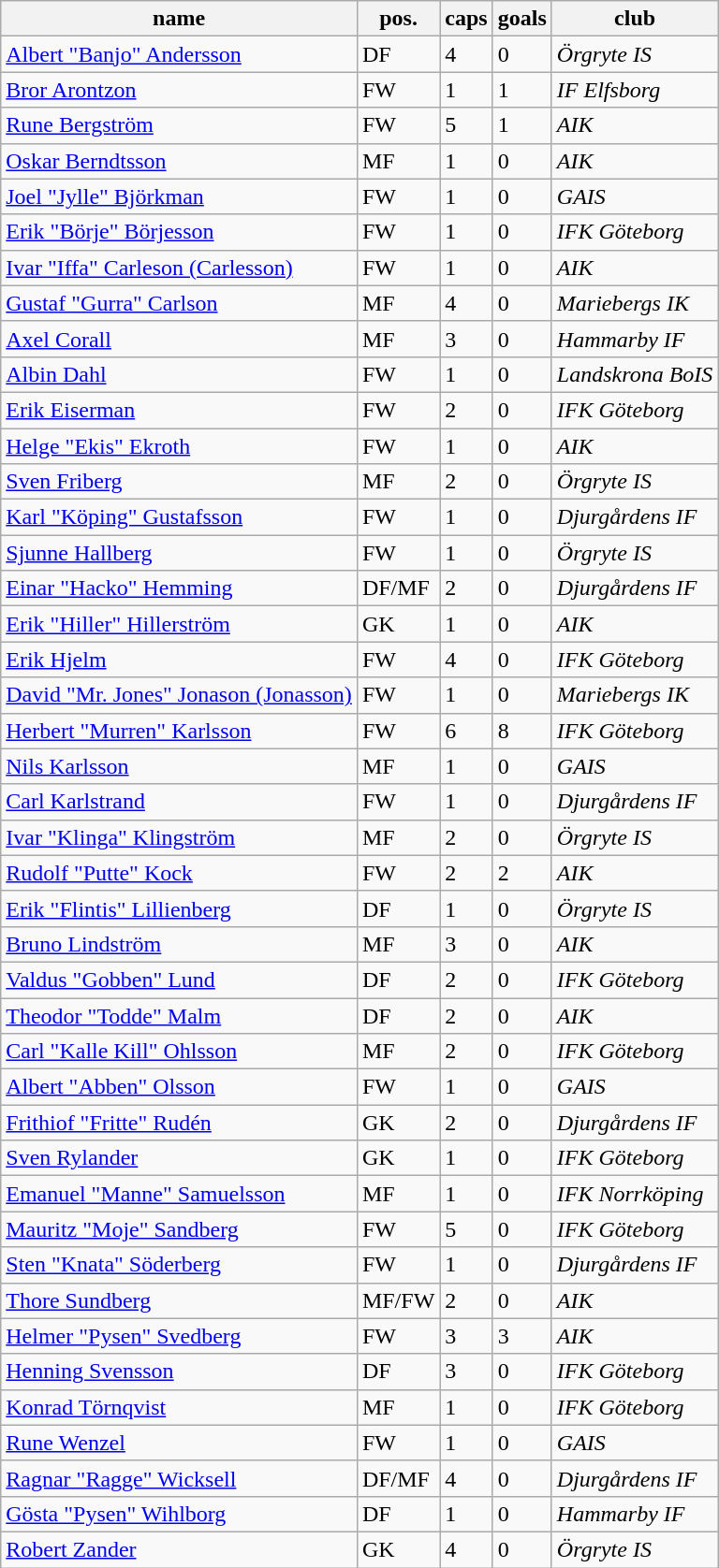<table class="wikitable" border="1">
<tr>
<th>name</th>
<th>pos.</th>
<th>caps</th>
<th>goals</th>
<th>club</th>
</tr>
<tr>
<td><a href='#'>Albert "Banjo" Andersson</a></td>
<td>DF</td>
<td>4</td>
<td>0</td>
<td><em>Örgryte IS</em></td>
</tr>
<tr>
<td><a href='#'>Bror Arontzon</a></td>
<td>FW</td>
<td>1</td>
<td>1</td>
<td><em>IF Elfsborg</em></td>
</tr>
<tr>
<td><a href='#'>Rune Bergström</a></td>
<td>FW</td>
<td>5</td>
<td>1</td>
<td><em>AIK</em></td>
</tr>
<tr>
<td><a href='#'>Oskar Berndtsson</a></td>
<td>MF</td>
<td>1</td>
<td>0</td>
<td><em>AIK</em></td>
</tr>
<tr>
<td><a href='#'>Joel "Jylle" Björkman</a></td>
<td>FW</td>
<td>1</td>
<td>0</td>
<td><em>GAIS</em></td>
</tr>
<tr>
<td><a href='#'>Erik "Börje" Börjesson</a></td>
<td>FW</td>
<td>1</td>
<td>0</td>
<td><em>IFK Göteborg</em></td>
</tr>
<tr>
<td><a href='#'>Ivar "Iffa" Carleson (Carlesson)</a></td>
<td>FW</td>
<td>1</td>
<td>0</td>
<td><em>AIK</em></td>
</tr>
<tr>
<td><a href='#'>Gustaf "Gurra" Carlson</a></td>
<td>MF</td>
<td>4</td>
<td>0</td>
<td><em>Mariebergs IK</em></td>
</tr>
<tr>
<td><a href='#'>Axel Corall</a></td>
<td>MF</td>
<td>3</td>
<td>0</td>
<td><em>Hammarby IF</em></td>
</tr>
<tr>
<td><a href='#'>Albin Dahl</a></td>
<td>FW</td>
<td>1</td>
<td>0</td>
<td><em>Landskrona BoIS</em></td>
</tr>
<tr>
<td><a href='#'>Erik Eiserman</a></td>
<td>FW</td>
<td>2</td>
<td>0</td>
<td><em>IFK Göteborg</em></td>
</tr>
<tr>
<td><a href='#'>Helge "Ekis" Ekroth</a></td>
<td>FW</td>
<td>1</td>
<td>0</td>
<td><em>AIK</em></td>
</tr>
<tr>
<td><a href='#'>Sven Friberg</a></td>
<td>MF</td>
<td>2</td>
<td>0</td>
<td><em>Örgryte IS</em></td>
</tr>
<tr>
<td><a href='#'>Karl "Köping" Gustafsson</a></td>
<td>FW</td>
<td>1</td>
<td>0</td>
<td><em>Djurgårdens IF</em></td>
</tr>
<tr>
<td><a href='#'>Sjunne Hallberg</a></td>
<td>FW</td>
<td>1</td>
<td>0</td>
<td><em>Örgryte IS</em></td>
</tr>
<tr>
<td><a href='#'>Einar "Hacko" Hemming</a></td>
<td>DF/MF</td>
<td>2</td>
<td>0</td>
<td><em>Djurgårdens IF</em></td>
</tr>
<tr>
<td><a href='#'>Erik "Hiller" Hillerström</a></td>
<td>GK</td>
<td>1</td>
<td>0</td>
<td><em>AIK</em></td>
</tr>
<tr>
<td><a href='#'>Erik Hjelm</a></td>
<td>FW</td>
<td>4</td>
<td>0</td>
<td><em>IFK Göteborg</em></td>
</tr>
<tr>
<td><a href='#'>David "Mr. Jones" Jonason (Jonasson)</a></td>
<td>FW</td>
<td>1</td>
<td>0</td>
<td><em>Mariebergs IK</em></td>
</tr>
<tr>
<td><a href='#'>Herbert "Murren" Karlsson</a></td>
<td>FW</td>
<td>6</td>
<td>8</td>
<td><em>IFK Göteborg</em></td>
</tr>
<tr>
<td><a href='#'>Nils Karlsson</a></td>
<td>MF</td>
<td>1</td>
<td>0</td>
<td><em>GAIS</em></td>
</tr>
<tr>
<td><a href='#'>Carl Karlstrand</a></td>
<td>FW</td>
<td>1</td>
<td>0</td>
<td><em>Djurgårdens IF</em></td>
</tr>
<tr>
<td><a href='#'>Ivar "Klinga" Klingström</a></td>
<td>MF</td>
<td>2</td>
<td>0</td>
<td><em>Örgryte IS</em></td>
</tr>
<tr>
<td><a href='#'>Rudolf "Putte" Kock</a></td>
<td>FW</td>
<td>2</td>
<td>2</td>
<td><em>AIK</em></td>
</tr>
<tr>
<td><a href='#'>Erik "Flintis" Lillienberg</a></td>
<td>DF</td>
<td>1</td>
<td>0</td>
<td><em>Örgryte IS</em></td>
</tr>
<tr>
<td><a href='#'>Bruno Lindström</a></td>
<td>MF</td>
<td>3</td>
<td>0</td>
<td><em>AIK</em></td>
</tr>
<tr>
<td><a href='#'>Valdus "Gobben" Lund</a></td>
<td>DF</td>
<td>2</td>
<td>0</td>
<td><em>IFK Göteborg</em></td>
</tr>
<tr>
<td><a href='#'>Theodor "Todde" Malm</a></td>
<td>DF</td>
<td>2</td>
<td>0</td>
<td><em>AIK</em></td>
</tr>
<tr>
<td><a href='#'>Carl "Kalle Kill" Ohlsson</a></td>
<td>MF</td>
<td>2</td>
<td>0</td>
<td><em>IFK Göteborg</em></td>
</tr>
<tr>
<td><a href='#'>Albert "Abben" Olsson</a></td>
<td>FW</td>
<td>1</td>
<td>0</td>
<td><em>GAIS</em></td>
</tr>
<tr>
<td><a href='#'>Frithiof "Fritte" Rudén</a></td>
<td>GK</td>
<td>2</td>
<td>0</td>
<td><em>Djurgårdens IF</em></td>
</tr>
<tr>
<td><a href='#'>Sven Rylander</a></td>
<td>GK</td>
<td>1</td>
<td>0</td>
<td><em>IFK Göteborg</em></td>
</tr>
<tr>
<td><a href='#'>Emanuel "Manne" Samuelsson</a></td>
<td>MF</td>
<td>1</td>
<td>0</td>
<td><em>IFK Norrköping</em></td>
</tr>
<tr>
<td><a href='#'>Mauritz "Moje" Sandberg</a></td>
<td>FW</td>
<td>5</td>
<td>0</td>
<td><em>IFK Göteborg</em></td>
</tr>
<tr>
<td><a href='#'>Sten "Knata" Söderberg</a></td>
<td>FW</td>
<td>1</td>
<td>0</td>
<td><em>Djurgårdens IF</em></td>
</tr>
<tr>
<td><a href='#'>Thore Sundberg</a></td>
<td>MF/FW</td>
<td>2</td>
<td>0</td>
<td><em>AIK</em></td>
</tr>
<tr>
<td><a href='#'>Helmer "Pysen" Svedberg</a></td>
<td>FW</td>
<td>3</td>
<td>3</td>
<td><em>AIK</em></td>
</tr>
<tr>
<td><a href='#'>Henning Svensson</a></td>
<td>DF</td>
<td>3</td>
<td>0</td>
<td><em>IFK Göteborg</em></td>
</tr>
<tr>
<td><a href='#'>Konrad Törnqvist</a></td>
<td>MF</td>
<td>1</td>
<td>0</td>
<td><em>IFK Göteborg</em></td>
</tr>
<tr>
<td><a href='#'>Rune Wenzel</a></td>
<td>FW</td>
<td>1</td>
<td>0</td>
<td><em>GAIS</em></td>
</tr>
<tr>
<td><a href='#'>Ragnar "Ragge" Wicksell</a></td>
<td>DF/MF</td>
<td>4</td>
<td>0</td>
<td><em>Djurgårdens IF</em></td>
</tr>
<tr>
<td><a href='#'>Gösta "Pysen" Wihlborg</a></td>
<td>DF</td>
<td>1</td>
<td>0</td>
<td><em>Hammarby IF</em></td>
</tr>
<tr>
<td><a href='#'>Robert Zander</a></td>
<td>GK</td>
<td>4</td>
<td>0</td>
<td><em>Örgryte IS</em></td>
</tr>
</table>
